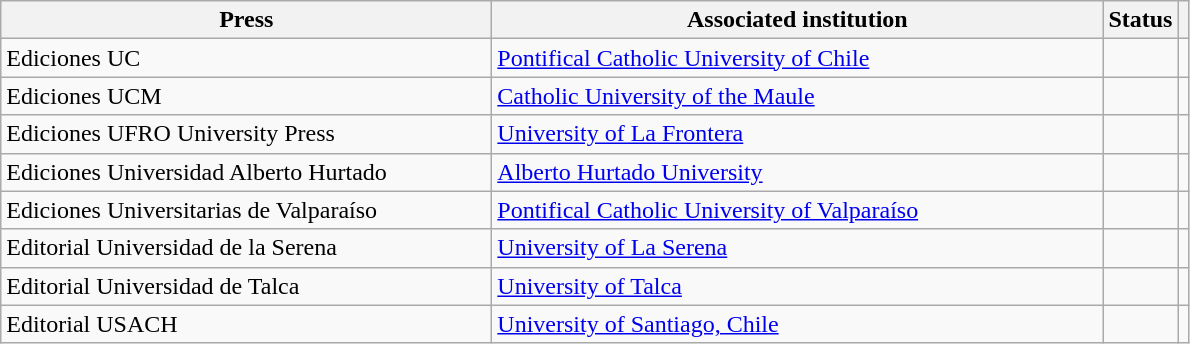<table class="wikitable sortable">
<tr>
<th style="width:20em">Press</th>
<th style="width:25em">Associated institution</th>
<th>Status</th>
<th></th>
</tr>
<tr>
<td>Ediciones UC</td>
<td><a href='#'>Pontifical Catholic University of Chile</a></td>
<td></td>
<td></td>
</tr>
<tr>
<td>Ediciones UCM</td>
<td><a href='#'>Catholic University of the Maule</a></td>
<td></td>
<td></td>
</tr>
<tr>
<td>Ediciones UFRO University Press</td>
<td><a href='#'>University of La Frontera</a></td>
<td></td>
<td></td>
</tr>
<tr>
<td>Ediciones Universidad Alberto Hurtado</td>
<td><a href='#'>Alberto Hurtado University</a></td>
<td></td>
<td></td>
</tr>
<tr>
<td>Ediciones Universitarias de Valparaíso</td>
<td><a href='#'>Pontifical Catholic University of Valparaíso</a></td>
<td></td>
<td></td>
</tr>
<tr>
<td>Editorial Universidad de la Serena</td>
<td><a href='#'>University of La Serena</a></td>
<td></td>
<td></td>
</tr>
<tr>
<td>Editorial Universidad de Talca</td>
<td><a href='#'>University of Talca</a></td>
<td></td>
<td></td>
</tr>
<tr>
<td>Editorial USACH</td>
<td><a href='#'>University of Santiago, Chile</a></td>
<td></td>
<td></td>
</tr>
</table>
